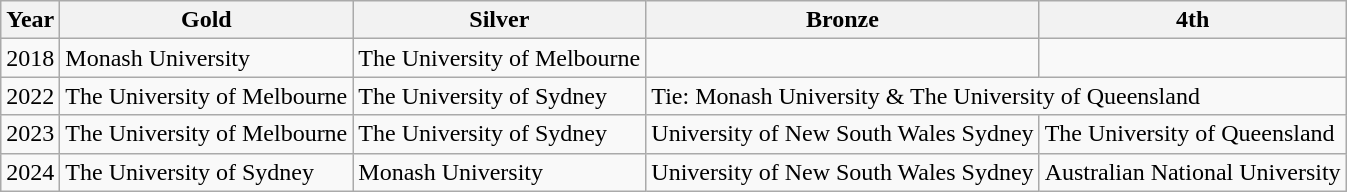<table class="wikitable">
<tr>
<th>Year</th>
<th>Gold</th>
<th>Silver</th>
<th>Bronze</th>
<th>4th</th>
</tr>
<tr>
<td>2018</td>
<td>Monash University</td>
<td>The University of Melbourne</td>
<td></td>
<td></td>
</tr>
<tr>
<td>2022</td>
<td>The University of Melbourne</td>
<td>The University of Sydney</td>
<td colspan="2">Tie: Monash University & The University of Queensland</td>
</tr>
<tr>
<td>2023</td>
<td>The University of Melbourne</td>
<td>The University of Sydney</td>
<td>University of New South Wales Sydney</td>
<td>The University of Queensland</td>
</tr>
<tr>
<td>2024</td>
<td>The University of Sydney</td>
<td>Monash University</td>
<td>University of New South Wales Sydney</td>
<td>Australian National University</td>
</tr>
</table>
